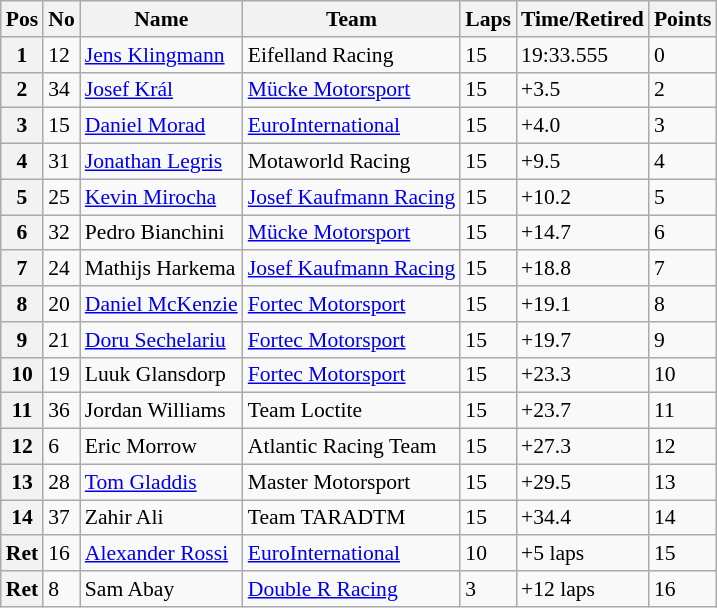<table class="wikitable mw-collapsible mw-collapsed" style="font-size: 90%">
<tr>
<th>Pos</th>
<th>No</th>
<th>Name</th>
<th>Team</th>
<th>Laps</th>
<th>Time/Retired</th>
<th>Points</th>
</tr>
<tr>
<th>1</th>
<td>12</td>
<td> <a href='#'>Jens Klingmann</a></td>
<td>Eifelland Racing</td>
<td>15</td>
<td>19:33.555</td>
<td>0</td>
</tr>
<tr>
<th>2</th>
<td>34</td>
<td> <a href='#'>Josef Král</a></td>
<td><a href='#'>Mücke Motorsport</a></td>
<td>15</td>
<td>+3.5</td>
<td>2</td>
</tr>
<tr>
<th>3</th>
<td>15</td>
<td> <a href='#'>Daniel Morad</a></td>
<td><a href='#'>EuroInternational</a></td>
<td>15</td>
<td>+4.0</td>
<td>3</td>
</tr>
<tr>
<th>4</th>
<td>31</td>
<td> <a href='#'>Jonathan Legris</a></td>
<td>Motaworld Racing</td>
<td>15</td>
<td>+9.5</td>
<td>4</td>
</tr>
<tr>
<th>5</th>
<td>25</td>
<td> <a href='#'>Kevin Mirocha</a></td>
<td><a href='#'>Josef Kaufmann Racing</a></td>
<td>15</td>
<td>+10.2</td>
<td>5</td>
</tr>
<tr>
<th>6</th>
<td>32</td>
<td> Pedro Bianchini</td>
<td><a href='#'>Mücke Motorsport</a></td>
<td>15</td>
<td>+14.7</td>
<td>6</td>
</tr>
<tr>
<th>7</th>
<td>24</td>
<td> Mathijs Harkema</td>
<td><a href='#'>Josef Kaufmann Racing</a></td>
<td>15</td>
<td>+18.8</td>
<td>7</td>
</tr>
<tr>
<th>8</th>
<td>20</td>
<td> <a href='#'>Daniel McKenzie</a></td>
<td><a href='#'>Fortec Motorsport</a></td>
<td>15</td>
<td>+19.1</td>
<td>8</td>
</tr>
<tr>
<th>9</th>
<td>21</td>
<td> <a href='#'>Doru Sechelariu</a></td>
<td><a href='#'>Fortec Motorsport</a></td>
<td>15</td>
<td>+19.7</td>
<td>9</td>
</tr>
<tr>
<th>10</th>
<td>19</td>
<td> Luuk Glansdorp</td>
<td><a href='#'>Fortec Motorsport</a></td>
<td>15</td>
<td>+23.3</td>
<td>10</td>
</tr>
<tr>
<th>11</th>
<td>36</td>
<td> Jordan Williams</td>
<td>Team Loctite</td>
<td>15</td>
<td>+23.7</td>
<td>11</td>
</tr>
<tr>
<th>12</th>
<td>6</td>
<td> Eric Morrow</td>
<td>Atlantic Racing Team</td>
<td>15</td>
<td>+27.3</td>
<td>12</td>
</tr>
<tr>
<th>13</th>
<td>28</td>
<td> <a href='#'>Tom Gladdis</a></td>
<td>Master Motorsport</td>
<td>15</td>
<td>+29.5</td>
<td>13</td>
</tr>
<tr>
<th>14</th>
<td>37</td>
<td> Zahir Ali</td>
<td>Team TARADTM</td>
<td>15</td>
<td>+34.4</td>
<td>14</td>
</tr>
<tr>
<th>Ret</th>
<td>16</td>
<td> <a href='#'>Alexander Rossi</a></td>
<td><a href='#'>EuroInternational</a></td>
<td>10</td>
<td>+5 laps</td>
<td>15</td>
</tr>
<tr>
<th>Ret</th>
<td>8</td>
<td> Sam Abay</td>
<td><a href='#'>Double R Racing</a></td>
<td>3</td>
<td>+12 laps</td>
<td>16</td>
</tr>
</table>
